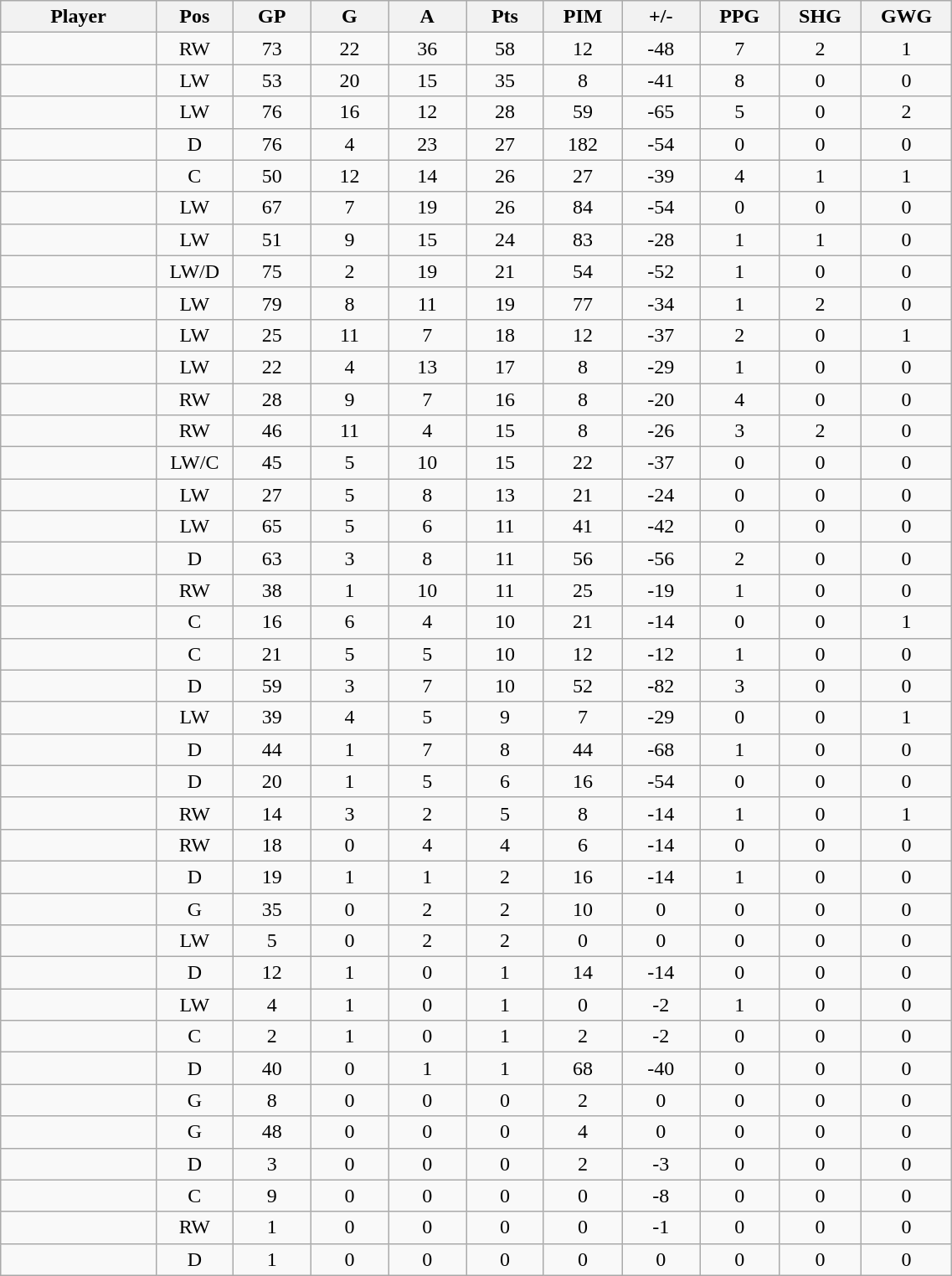<table class="wikitable sortable" width="60%">
<tr ALIGN="center">
<th bgcolor="#DDDDFF" width="10%">Player</th>
<th bgcolor="#DDDDFF" width="3%" title="Position">Pos</th>
<th bgcolor="#DDDDFF" width="5%" title="Games played">GP</th>
<th bgcolor="#DDDDFF" width="5%" title="Goals">G</th>
<th bgcolor="#DDDDFF" width="5%" title="Assists">A</th>
<th bgcolor="#DDDDFF" width="5%" title="Points">Pts</th>
<th bgcolor="#DDDDFF" width="5%" title="Penalties in Minutes">PIM</th>
<th bgcolor="#DDDDFF" width="5%" title="Plus/minus">+/-</th>
<th bgcolor="#DDDDFF" width="5%" title="Power Play Goals">PPG</th>
<th bgcolor="#DDDDFF" width="5%" title="Short-handed Goals">SHG</th>
<th bgcolor="#DDDDFF" width="5%" title="Game-winning Goals">GWG</th>
</tr>
<tr align="center">
<td align="right"></td>
<td>RW</td>
<td>73</td>
<td>22</td>
<td>36</td>
<td>58</td>
<td>12</td>
<td>-48</td>
<td>7</td>
<td>2</td>
<td>1</td>
</tr>
<tr align="center">
<td align="right"></td>
<td>LW</td>
<td>53</td>
<td>20</td>
<td>15</td>
<td>35</td>
<td>8</td>
<td>-41</td>
<td>8</td>
<td>0</td>
<td>0</td>
</tr>
<tr align="center">
<td align="right"></td>
<td>LW</td>
<td>76</td>
<td>16</td>
<td>12</td>
<td>28</td>
<td>59</td>
<td>-65</td>
<td>5</td>
<td>0</td>
<td>2</td>
</tr>
<tr align="center">
<td align="right"></td>
<td>D</td>
<td>76</td>
<td>4</td>
<td>23</td>
<td>27</td>
<td>182</td>
<td>-54</td>
<td>0</td>
<td>0</td>
<td>0</td>
</tr>
<tr align="center">
<td align="right"></td>
<td>C</td>
<td>50</td>
<td>12</td>
<td>14</td>
<td>26</td>
<td>27</td>
<td>-39</td>
<td>4</td>
<td>1</td>
<td>1</td>
</tr>
<tr align="center">
<td align="right"></td>
<td>LW</td>
<td>67</td>
<td>7</td>
<td>19</td>
<td>26</td>
<td>84</td>
<td>-54</td>
<td>0</td>
<td>0</td>
<td>0</td>
</tr>
<tr align="center">
<td align="right"></td>
<td>LW</td>
<td>51</td>
<td>9</td>
<td>15</td>
<td>24</td>
<td>83</td>
<td>-28</td>
<td>1</td>
<td>1</td>
<td>0</td>
</tr>
<tr align="center">
<td align="right"></td>
<td>LW/D</td>
<td>75</td>
<td>2</td>
<td>19</td>
<td>21</td>
<td>54</td>
<td>-52</td>
<td>1</td>
<td>0</td>
<td>0</td>
</tr>
<tr align="center">
<td align="right"></td>
<td>LW</td>
<td>79</td>
<td>8</td>
<td>11</td>
<td>19</td>
<td>77</td>
<td>-34</td>
<td>1</td>
<td>2</td>
<td>0</td>
</tr>
<tr align="center">
<td align="right"></td>
<td>LW</td>
<td>25</td>
<td>11</td>
<td>7</td>
<td>18</td>
<td>12</td>
<td>-37</td>
<td>2</td>
<td>0</td>
<td>1</td>
</tr>
<tr align="center">
<td align="right"></td>
<td>LW</td>
<td>22</td>
<td>4</td>
<td>13</td>
<td>17</td>
<td>8</td>
<td>-29</td>
<td>1</td>
<td>0</td>
<td>0</td>
</tr>
<tr align="center">
<td align="right"></td>
<td>RW</td>
<td>28</td>
<td>9</td>
<td>7</td>
<td>16</td>
<td>8</td>
<td>-20</td>
<td>4</td>
<td>0</td>
<td>0</td>
</tr>
<tr align="center">
<td align="right"></td>
<td>RW</td>
<td>46</td>
<td>11</td>
<td>4</td>
<td>15</td>
<td>8</td>
<td>-26</td>
<td>3</td>
<td>2</td>
<td>0</td>
</tr>
<tr align="center">
<td align="right"></td>
<td>LW/C</td>
<td>45</td>
<td>5</td>
<td>10</td>
<td>15</td>
<td>22</td>
<td>-37</td>
<td>0</td>
<td>0</td>
<td>0</td>
</tr>
<tr align="center">
<td align="right"></td>
<td>LW</td>
<td>27</td>
<td>5</td>
<td>8</td>
<td>13</td>
<td>21</td>
<td>-24</td>
<td>0</td>
<td>0</td>
<td>0</td>
</tr>
<tr align="center">
<td align="right"></td>
<td>LW</td>
<td>65</td>
<td>5</td>
<td>6</td>
<td>11</td>
<td>41</td>
<td>-42</td>
<td>0</td>
<td>0</td>
<td>0</td>
</tr>
<tr align="center">
<td align="right"></td>
<td>D</td>
<td>63</td>
<td>3</td>
<td>8</td>
<td>11</td>
<td>56</td>
<td>-56</td>
<td>2</td>
<td>0</td>
<td>0</td>
</tr>
<tr align="center">
<td align="right"></td>
<td>RW</td>
<td>38</td>
<td>1</td>
<td>10</td>
<td>11</td>
<td>25</td>
<td>-19</td>
<td>1</td>
<td>0</td>
<td>0</td>
</tr>
<tr align="center">
<td align="right"></td>
<td>C</td>
<td>16</td>
<td>6</td>
<td>4</td>
<td>10</td>
<td>21</td>
<td>-14</td>
<td>0</td>
<td>0</td>
<td>1</td>
</tr>
<tr align="center">
<td align="right"></td>
<td>C</td>
<td>21</td>
<td>5</td>
<td>5</td>
<td>10</td>
<td>12</td>
<td>-12</td>
<td>1</td>
<td>0</td>
<td>0</td>
</tr>
<tr align="center">
<td align="right"></td>
<td>D</td>
<td>59</td>
<td>3</td>
<td>7</td>
<td>10</td>
<td>52</td>
<td>-82</td>
<td>3</td>
<td>0</td>
<td>0</td>
</tr>
<tr align="center">
<td align="right"></td>
<td>LW</td>
<td>39</td>
<td>4</td>
<td>5</td>
<td>9</td>
<td>7</td>
<td>-29</td>
<td>0</td>
<td>0</td>
<td>1</td>
</tr>
<tr align="center">
<td align="right"></td>
<td>D</td>
<td>44</td>
<td>1</td>
<td>7</td>
<td>8</td>
<td>44</td>
<td>-68</td>
<td>1</td>
<td>0</td>
<td>0</td>
</tr>
<tr align="center">
<td align="right"></td>
<td>D</td>
<td>20</td>
<td>1</td>
<td>5</td>
<td>6</td>
<td>16</td>
<td>-54</td>
<td>0</td>
<td>0</td>
<td>0</td>
</tr>
<tr align="center">
<td align="right"></td>
<td>RW</td>
<td>14</td>
<td>3</td>
<td>2</td>
<td>5</td>
<td>8</td>
<td>-14</td>
<td>1</td>
<td>0</td>
<td>1</td>
</tr>
<tr align="center">
<td align="right"></td>
<td>RW</td>
<td>18</td>
<td>0</td>
<td>4</td>
<td>4</td>
<td>6</td>
<td>-14</td>
<td>0</td>
<td>0</td>
<td>0</td>
</tr>
<tr align="center">
<td align="right"></td>
<td>D</td>
<td>19</td>
<td>1</td>
<td>1</td>
<td>2</td>
<td>16</td>
<td>-14</td>
<td>1</td>
<td>0</td>
<td>0</td>
</tr>
<tr align="center">
<td align="right"></td>
<td>G</td>
<td>35</td>
<td>0</td>
<td>2</td>
<td>2</td>
<td>10</td>
<td>0</td>
<td>0</td>
<td>0</td>
<td>0</td>
</tr>
<tr align="center">
<td align="right"></td>
<td>LW</td>
<td>5</td>
<td>0</td>
<td>2</td>
<td>2</td>
<td>0</td>
<td>0</td>
<td>0</td>
<td>0</td>
<td>0</td>
</tr>
<tr align="center">
<td align="right"></td>
<td>D</td>
<td>12</td>
<td>1</td>
<td>0</td>
<td>1</td>
<td>14</td>
<td>-14</td>
<td>0</td>
<td>0</td>
<td>0</td>
</tr>
<tr align="center">
<td align="right"></td>
<td>LW</td>
<td>4</td>
<td>1</td>
<td>0</td>
<td>1</td>
<td>0</td>
<td>-2</td>
<td>1</td>
<td>0</td>
<td>0</td>
</tr>
<tr align="center">
<td align="right"></td>
<td>C</td>
<td>2</td>
<td>1</td>
<td>0</td>
<td>1</td>
<td>2</td>
<td>-2</td>
<td>0</td>
<td>0</td>
<td>0</td>
</tr>
<tr align="center">
<td align="right"></td>
<td>D</td>
<td>40</td>
<td>0</td>
<td>1</td>
<td>1</td>
<td>68</td>
<td>-40</td>
<td>0</td>
<td>0</td>
<td>0</td>
</tr>
<tr align="center">
<td align="right"></td>
<td>G</td>
<td>8</td>
<td>0</td>
<td>0</td>
<td>0</td>
<td>2</td>
<td>0</td>
<td>0</td>
<td>0</td>
<td>0</td>
</tr>
<tr align="center">
<td align="right"></td>
<td>G</td>
<td>48</td>
<td>0</td>
<td>0</td>
<td>0</td>
<td>4</td>
<td>0</td>
<td>0</td>
<td>0</td>
<td>0</td>
</tr>
<tr align="center">
<td align="right"></td>
<td>D</td>
<td>3</td>
<td>0</td>
<td>0</td>
<td>0</td>
<td>2</td>
<td>-3</td>
<td>0</td>
<td>0</td>
<td>0</td>
</tr>
<tr align="center">
<td align="right"></td>
<td>C</td>
<td>9</td>
<td>0</td>
<td>0</td>
<td>0</td>
<td>0</td>
<td>-8</td>
<td>0</td>
<td>0</td>
<td>0</td>
</tr>
<tr align="center">
<td align="right"></td>
<td>RW</td>
<td>1</td>
<td>0</td>
<td>0</td>
<td>0</td>
<td>0</td>
<td>-1</td>
<td>0</td>
<td>0</td>
<td>0</td>
</tr>
<tr align="center">
<td align="right"></td>
<td>D</td>
<td>1</td>
<td>0</td>
<td>0</td>
<td>0</td>
<td>0</td>
<td>0</td>
<td>0</td>
<td>0</td>
<td>0</td>
</tr>
</table>
